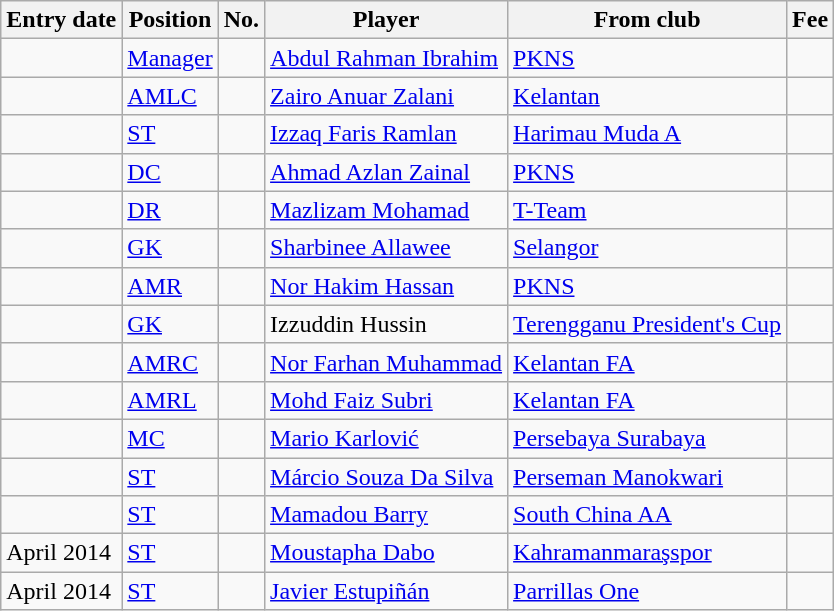<table class="wikitable sortable">
<tr>
<th>Entry date</th>
<th>Position</th>
<th>No.</th>
<th>Player</th>
<th>From club</th>
<th>Fee</th>
</tr>
<tr>
<td></td>
<td align="left"><a href='#'>Manager</a></td>
<td align="left"></td>
<td align="left"> <a href='#'>Abdul Rahman Ibrahim</a></td>
<td align="left"> <a href='#'>PKNS</a></td>
<td align=right></td>
</tr>
<tr>
<td></td>
<td align="left"><a href='#'>AMLC</a></td>
<td align="left"></td>
<td align="left"> <a href='#'>Zairo Anuar Zalani</a></td>
<td align="left"> <a href='#'>Kelantan</a></td>
<td align=right></td>
</tr>
<tr>
<td></td>
<td align="left"><a href='#'>ST</a></td>
<td align="left"></td>
<td align="left"> <a href='#'>Izzaq Faris Ramlan</a></td>
<td align="left"> <a href='#'>Harimau Muda A</a></td>
<td align=right></td>
</tr>
<tr>
<td></td>
<td align="left"><a href='#'>DC</a></td>
<td align="left"></td>
<td align="left"> <a href='#'>Ahmad Azlan Zainal</a></td>
<td align="left"> <a href='#'>PKNS</a></td>
<td align=right></td>
</tr>
<tr>
<td></td>
<td align="left"><a href='#'>DR</a></td>
<td align="left"></td>
<td align="left"> <a href='#'>Mazlizam Mohamad</a></td>
<td align="left"> <a href='#'>T-Team</a></td>
<td align=right></td>
</tr>
<tr>
<td></td>
<td align="left"><a href='#'>GK</a></td>
<td align="left"></td>
<td align="left"> <a href='#'>Sharbinee Allawee</a></td>
<td align="left"> <a href='#'>Selangor</a></td>
<td align=right></td>
</tr>
<tr>
<td></td>
<td align="left"><a href='#'>AMR</a></td>
<td align="left"></td>
<td align="left"> <a href='#'>Nor Hakim Hassan</a></td>
<td align="left"> <a href='#'>PKNS</a></td>
<td align=right></td>
</tr>
<tr>
<td></td>
<td align="left"><a href='#'>GK</a></td>
<td align="left"></td>
<td align="left"> Izzuddin Hussin</td>
<td align="left"> <a href='#'>Terengganu President's Cup</a></td>
<td align=right></td>
</tr>
<tr>
<td></td>
<td align="left"><a href='#'>AMRC</a></td>
<td align="left"></td>
<td align="left"> <a href='#'>Nor Farhan Muhammad</a></td>
<td align="left"> <a href='#'>Kelantan FA</a></td>
<td align=right></td>
</tr>
<tr>
<td></td>
<td align="left"><a href='#'>AMRL</a></td>
<td align="left"></td>
<td align="left"> <a href='#'>Mohd Faiz Subri</a></td>
<td align="left"> <a href='#'>Kelantan FA</a></td>
<td align=right></td>
</tr>
<tr>
<td></td>
<td align="left"><a href='#'>MC</a></td>
<td align="left"></td>
<td align="left"> <a href='#'>Mario Karlović</a></td>
<td align="left"> <a href='#'>Persebaya Surabaya</a></td>
<td align=right></td>
</tr>
<tr>
<td></td>
<td align="left"><a href='#'>ST</a></td>
<td align="left"></td>
<td align="left"> <a href='#'>Márcio Souza Da Silva</a></td>
<td align="left"> <a href='#'>Perseman Manokwari</a></td>
<td align=right></td>
</tr>
<tr>
<td></td>
<td align="left"><a href='#'>ST</a></td>
<td align="left"></td>
<td align="left"> <a href='#'>Mamadou Barry</a></td>
<td align="left"> <a href='#'>South China AA</a></td>
<td align=right></td>
</tr>
<tr>
<td>April 2014</td>
<td align="left"><a href='#'>ST</a></td>
<td align="left"></td>
<td align="left"> <a href='#'>Moustapha Dabo</a></td>
<td align="left"> <a href='#'>Kahramanmaraşspor</a></td>
<td align=right></td>
</tr>
<tr>
<td>April 2014</td>
<td align="left"><a href='#'>ST</a></td>
<td align="left"></td>
<td align="left"> <a href='#'>Javier Estupiñán</a></td>
<td align="left"> <a href='#'>Parrillas One</a></td>
<td align=right></td>
</tr>
</table>
